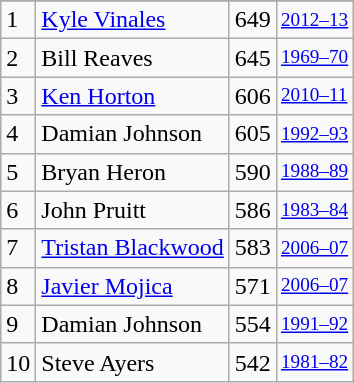<table class="wikitable">
<tr>
</tr>
<tr>
<td>1</td>
<td><a href='#'>Kyle Vinales</a></td>
<td>649</td>
<td style="font-size:80%;"><a href='#'>2012–13</a></td>
</tr>
<tr>
<td>2</td>
<td>Bill Reaves</td>
<td>645</td>
<td style="font-size:80%;"><a href='#'>1969–70</a></td>
</tr>
<tr>
<td>3</td>
<td><a href='#'>Ken Horton</a></td>
<td>606</td>
<td style="font-size:80%;"><a href='#'>2010–11</a></td>
</tr>
<tr>
<td>4</td>
<td>Damian Johnson</td>
<td>605</td>
<td style="font-size:80%;"><a href='#'>1992–93</a></td>
</tr>
<tr>
<td>5</td>
<td>Bryan Heron</td>
<td>590</td>
<td style="font-size:80%;"><a href='#'>1988–89</a></td>
</tr>
<tr>
<td>6</td>
<td>John Pruitt</td>
<td>586</td>
<td style="font-size:80%;"><a href='#'>1983–84</a></td>
</tr>
<tr>
<td>7</td>
<td><a href='#'>Tristan Blackwood</a></td>
<td>583</td>
<td style="font-size:80%;"><a href='#'>2006–07</a></td>
</tr>
<tr>
<td>8</td>
<td><a href='#'>Javier Mojica</a></td>
<td>571</td>
<td style="font-size:80%;"><a href='#'>2006–07</a></td>
</tr>
<tr>
<td>9</td>
<td>Damian Johnson</td>
<td>554</td>
<td style="font-size:80%;"><a href='#'>1991–92</a></td>
</tr>
<tr>
<td>10</td>
<td>Steve Ayers</td>
<td>542</td>
<td style="font-size:80%;"><a href='#'>1981–82</a></td>
</tr>
</table>
